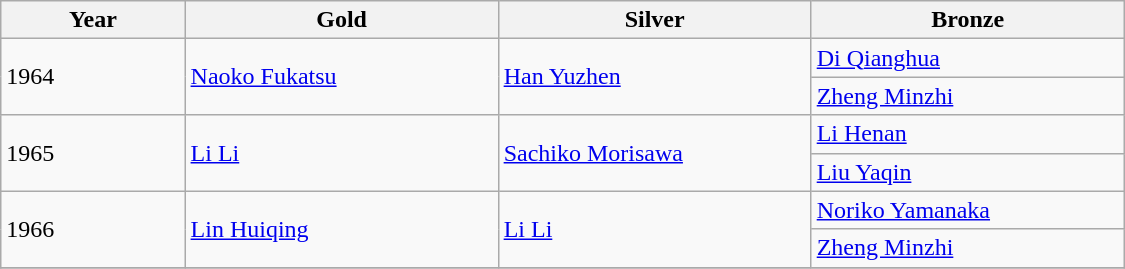<table class="wikitable" style="text-align: left; width: 750px;">
<tr>
<th width="100">Year</th>
<th width="175">Gold</th>
<th width="175">Silver</th>
<th width="175">Bronze</th>
</tr>
<tr>
<td rowspan=2>1964</td>
<td rowspan=2> <a href='#'>Naoko Fukatsu</a></td>
<td rowspan=2> <a href='#'>Han Yuzhen</a></td>
<td> <a href='#'>Di Qianghua</a></td>
</tr>
<tr>
<td> <a href='#'>Zheng Minzhi</a></td>
</tr>
<tr>
<td rowspan=2>1965</td>
<td rowspan=2> <a href='#'>Li Li</a></td>
<td rowspan=2> <a href='#'>Sachiko Morisawa</a></td>
<td> <a href='#'>Li Henan</a></td>
</tr>
<tr>
<td> <a href='#'>Liu Yaqin</a></td>
</tr>
<tr>
<td rowspan=2>1966</td>
<td rowspan=2> <a href='#'>Lin Huiqing</a></td>
<td rowspan=2> <a href='#'>Li Li</a></td>
<td> <a href='#'>Noriko Yamanaka</a></td>
</tr>
<tr>
<td> <a href='#'>Zheng Minzhi</a></td>
</tr>
<tr>
</tr>
</table>
